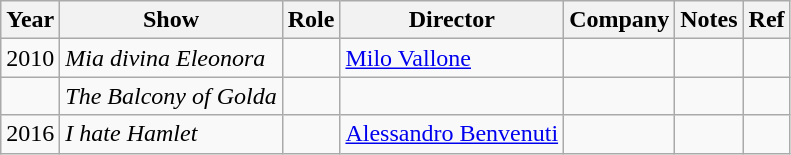<table class="wikitable">
<tr>
<th>Year</th>
<th>Show</th>
<th>Role</th>
<th>Director</th>
<th>Company</th>
<th>Notes</th>
<th>Ref</th>
</tr>
<tr>
<td>2010</td>
<td><em>Mia divina Eleonora</em></td>
<td></td>
<td><a href='#'>Milo Vallone</a></td>
<td></td>
<td></td>
<td></td>
</tr>
<tr>
<td></td>
<td><em>The Balcony of Golda</em></td>
<td></td>
<td></td>
<td></td>
<td></td>
<td></td>
</tr>
<tr>
<td>2016</td>
<td><em>I hate Hamlet</em></td>
<td></td>
<td><a href='#'>Alessandro Benvenuti</a></td>
<td></td>
<td></td>
<td></td>
</tr>
</table>
